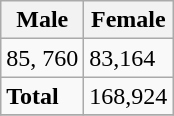<table class="wikitable">
<tr>
<th>Male</th>
<th>Female</th>
</tr>
<tr>
<td>85, 760</td>
<td>83,164</td>
</tr>
<tr>
<td><strong>Total</strong></td>
<td>168,924</td>
</tr>
<tr>
</tr>
</table>
